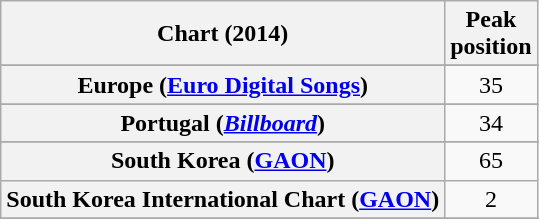<table class="wikitable sortable plainrowheaders" style="text-align:center;">
<tr>
<th scope="col">Chart (2014)</th>
<th scope="col">Peak<br>position</th>
</tr>
<tr>
</tr>
<tr>
</tr>
<tr>
</tr>
<tr>
<th scope="row">Europe (<a href='#'>Euro Digital Songs</a>)</th>
<td style="text-align:center;">35</td>
</tr>
<tr>
</tr>
<tr>
</tr>
<tr>
</tr>
<tr>
<th scope="row">Portugal (<em><a href='#'>Billboard</a></em>)</th>
<td style="text-align:center;">34</td>
</tr>
<tr>
</tr>
<tr>
</tr>
<tr>
<th scope="row">South Korea (<a href='#'>GAON</a>)</th>
<td>65</td>
</tr>
<tr>
<th scope="row">South Korea International Chart (<a href='#'>GAON</a>)</th>
<td style="text-align:center;">2</td>
</tr>
<tr>
</tr>
<tr>
</tr>
<tr>
</tr>
<tr>
</tr>
</table>
